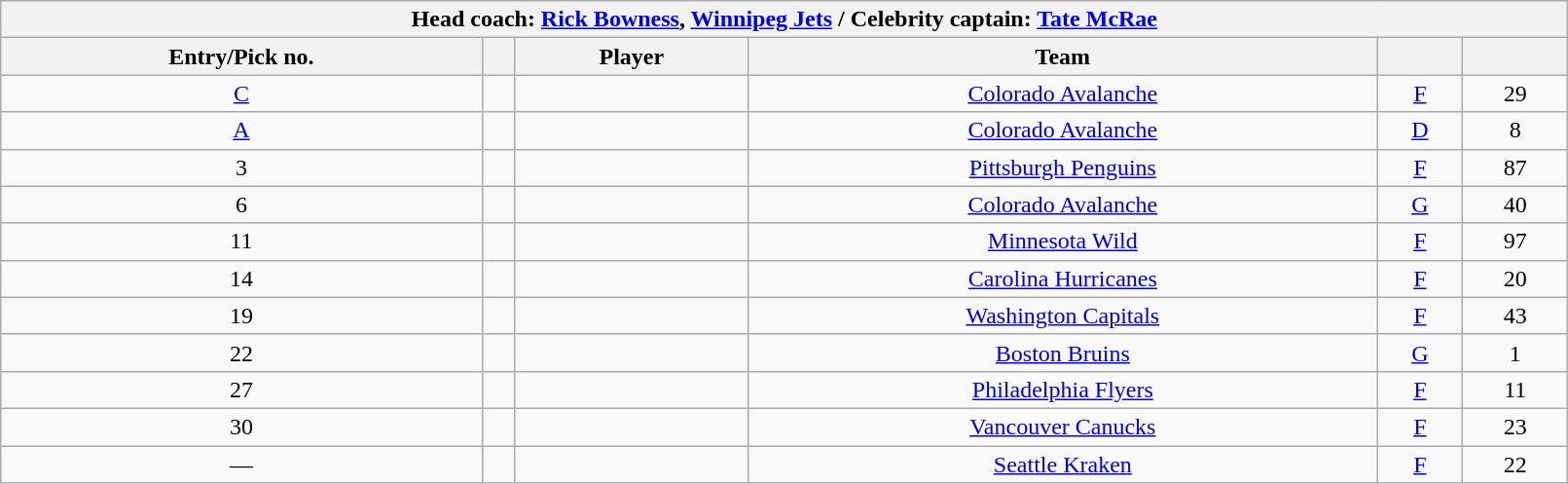<table class="wikitable sortable" style="text-align:center" width="85%">
<tr>
<th colspan=6>Head coach:  <a href='#'>Rick Bowness</a>, <a href='#'>Winnipeg Jets</a> / Celebrity captain:  <a href='#'>Tate McRae</a></th>
</tr>
<tr>
<th>Entry/Pick no.</th>
<th></th>
<th>Player</th>
<th>Team</th>
<th></th>
<th></th>
</tr>
<tr>
<td><a href='#'>C</a></td>
<td></td>
<td></td>
<td><a href='#'>Colorado Avalanche</a></td>
<td><a href='#'>F</a></td>
<td>29</td>
</tr>
<tr>
<td><a href='#'>A</a></td>
<td></td>
<td></td>
<td><a href='#'>Colorado Avalanche</a></td>
<td><a href='#'>D</a></td>
<td>8</td>
</tr>
<tr>
<td>3</td>
<td></td>
<td></td>
<td><a href='#'>Pittsburgh Penguins</a></td>
<td><a href='#'>F</a></td>
<td>87</td>
</tr>
<tr>
<td>6</td>
<td></td>
<td></td>
<td><a href='#'>Colorado Avalanche</a></td>
<td><a href='#'>G</a></td>
<td>40</td>
</tr>
<tr>
<td>11</td>
<td></td>
<td></td>
<td><a href='#'>Minnesota Wild</a></td>
<td><a href='#'>F</a></td>
<td>97</td>
</tr>
<tr>
<td>14</td>
<td></td>
<td></td>
<td><a href='#'>Carolina Hurricanes</a></td>
<td><a href='#'>F</a></td>
<td>20</td>
</tr>
<tr>
<td>19</td>
<td></td>
<td></td>
<td><a href='#'>Washington Capitals</a></td>
<td><a href='#'>F</a></td>
<td>43</td>
</tr>
<tr>
<td>22</td>
<td></td>
<td></td>
<td><a href='#'>Boston Bruins</a></td>
<td><a href='#'>G</a></td>
<td>1</td>
</tr>
<tr>
<td>27</td>
<td></td>
<td></td>
<td><a href='#'>Philadelphia Flyers</a></td>
<td><a href='#'>F</a></td>
<td>11</td>
</tr>
<tr>
<td>30</td>
<td></td>
<td></td>
<td><a href='#'>Vancouver Canucks</a></td>
<td><a href='#'>F</a></td>
<td>23</td>
</tr>
<tr>
<td>—</td>
<td></td>
<td></td>
<td><a href='#'>Seattle Kraken</a></td>
<td><a href='#'>F</a></td>
<td>22</td>
</tr>
</table>
